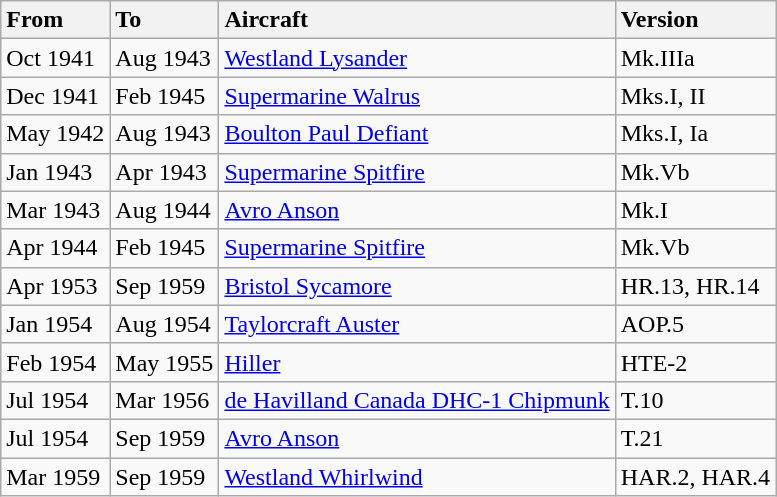<table class="wikitable">
<tr>
<th style="text-align: left;">From</th>
<th style="text-align: left;">To</th>
<th style="text-align: left;">Aircraft</th>
<th style="text-align: left;">Version</th>
</tr>
<tr>
<td>Oct 1941</td>
<td>Aug 1943</td>
<td><a href='#'>Westland Lysander</a></td>
<td>Mk.IIIa</td>
</tr>
<tr>
<td>Dec 1941</td>
<td>Feb 1945</td>
<td><a href='#'>Supermarine Walrus</a></td>
<td>Mks.I, II</td>
</tr>
<tr>
<td>May 1942</td>
<td>Aug 1943</td>
<td><a href='#'>Boulton Paul Defiant</a></td>
<td>Mks.I, Ia</td>
</tr>
<tr>
<td>Jan 1943</td>
<td>Apr 1943</td>
<td><a href='#'>Supermarine Spitfire</a></td>
<td>Mk.Vb</td>
</tr>
<tr>
<td>Mar 1943</td>
<td>Aug 1944</td>
<td><a href='#'>Avro Anson</a></td>
<td>Mk.I</td>
</tr>
<tr>
<td>Apr 1944</td>
<td>Feb 1945</td>
<td><a href='#'>Supermarine Spitfire</a></td>
<td>Mk.Vb</td>
</tr>
<tr>
<td>Apr 1953</td>
<td>Sep 1959</td>
<td><a href='#'>Bristol Sycamore</a></td>
<td>HR.13, HR.14</td>
</tr>
<tr>
<td>Jan 1954</td>
<td>Aug 1954</td>
<td><a href='#'>Taylorcraft Auster</a></td>
<td>AOP.5</td>
</tr>
<tr>
<td>Feb 1954</td>
<td>May 1955</td>
<td><a href='#'>Hiller</a></td>
<td>HTE-2</td>
</tr>
<tr>
<td>Jul 1954</td>
<td>Mar 1956</td>
<td><a href='#'>de Havilland Canada DHC-1 Chipmunk</a></td>
<td>T.10</td>
</tr>
<tr>
<td>Jul 1954</td>
<td>Sep 1959</td>
<td><a href='#'>Avro Anson</a></td>
<td>T.21</td>
</tr>
<tr>
<td>Mar 1959</td>
<td>Sep 1959</td>
<td><a href='#'>Westland Whirlwind</a></td>
<td>HAR.2, HAR.4</td>
</tr>
</table>
